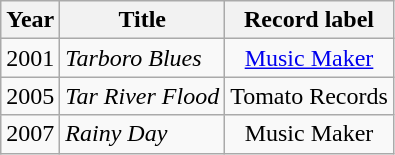<table class="wikitable sortable">
<tr>
<th>Year</th>
<th>Title</th>
<th>Record label</th>
</tr>
<tr>
<td>2001</td>
<td><em>Tarboro Blues</em></td>
<td style="text-align:center;"><a href='#'>Music Maker</a></td>
</tr>
<tr>
<td>2005</td>
<td><em>Tar River Flood</em></td>
<td style="text-align:center;">Tomato Records</td>
</tr>
<tr>
<td>2007</td>
<td><em>Rainy Day</em></td>
<td style="text-align:center;">Music Maker</td>
</tr>
</table>
